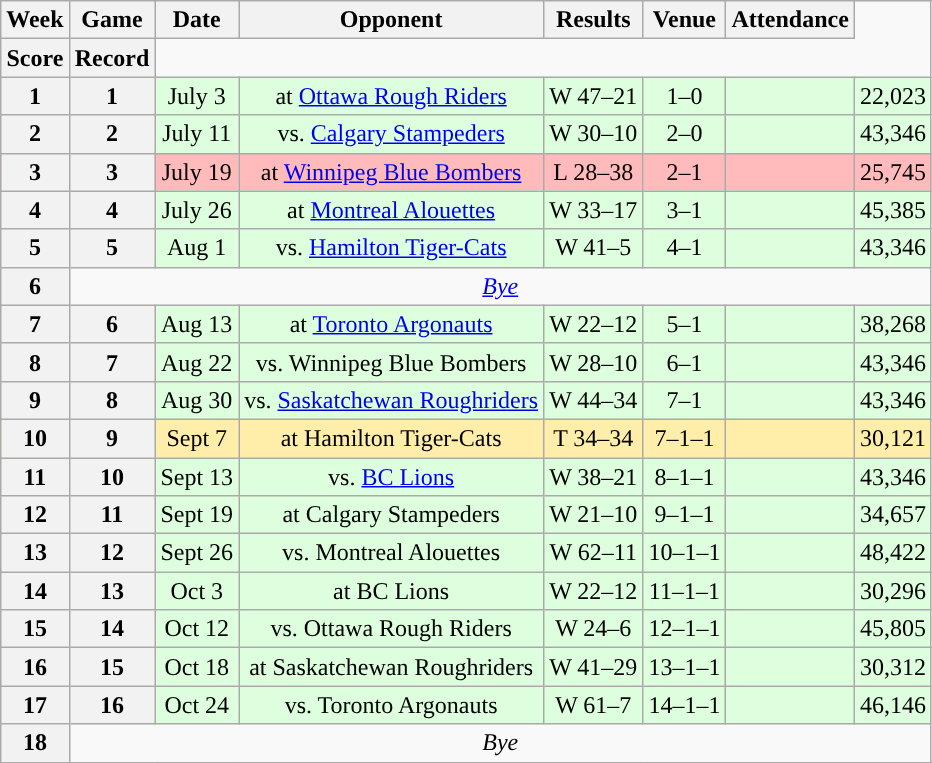<table class="wikitable" style="text-align:center">
<tr>
<th>Week</th>
<th>Game</th>
<th>Date</th>
<th>Opponent</th>
<th>Results</th>
<th>Venue</th>
<th>Attendance</th>
</tr>
<tr>
<th>Score</th>
<th>Record</th>
</tr>
<tr style="background:#ddffdd">
<th>1</th>
<th>1</th>
<td>July 3</td>
<td>at <a href='#'>Ottawa Rough Riders</a></td>
<td>W 47–21</td>
<td>1–0</td>
<td></td>
<td>22,023</td>
</tr>
<tr style="background:#ddffdd">
<th>2</th>
<th>2</th>
<td>July 11</td>
<td>vs. <a href='#'>Calgary Stampeders</a></td>
<td>W 30–10</td>
<td>2–0</td>
<td></td>
<td>43,346</td>
</tr>
<tr style="background:#ffbbbb">
<th>3</th>
<th>3</th>
<td>July 19</td>
<td>at <a href='#'>Winnipeg Blue Bombers</a></td>
<td>L 28–38</td>
<td>2–1</td>
<td></td>
<td>25,745</td>
</tr>
<tr style="background:#ddffdd">
<th>4</th>
<th>4</th>
<td>July 26</td>
<td>at <a href='#'>Montreal Alouettes</a></td>
<td>W 33–17</td>
<td>3–1</td>
<td></td>
<td>45,385</td>
</tr>
<tr style="background:#ddffdd">
<th>5</th>
<th>5</th>
<td>Aug 1</td>
<td>vs. <a href='#'>Hamilton Tiger-Cats</a></td>
<td>W 41–5</td>
<td>4–1</td>
<td></td>
<td>43,346</td>
</tr>
<tr>
<th>6</th>
<td colspan=7 align="center"><em><a href='#'>Bye</a></em></td>
</tr>
<tr style="background:#ddffdd">
<th>7</th>
<th>6</th>
<td>Aug 13</td>
<td>at <a href='#'>Toronto Argonauts</a></td>
<td>W 22–12</td>
<td>5–1</td>
<td></td>
<td>38,268</td>
</tr>
<tr style="background:#ddffdd">
<th>8</th>
<th>7</th>
<td>Aug 22</td>
<td>vs. Winnipeg Blue Bombers</td>
<td>W 28–10</td>
<td>6–1</td>
<td></td>
<td>43,346</td>
</tr>
<tr style="background:#ddffdd">
<th>9</th>
<th>8</th>
<td>Aug 30</td>
<td>vs. <a href='#'>Saskatchewan Roughriders</a></td>
<td>W 44–34</td>
<td>7–1</td>
<td></td>
<td>43,346</td>
</tr>
<tr style="background:#ffeeaa">
<th>10</th>
<th>9</th>
<td>Sept 7</td>
<td>at Hamilton Tiger-Cats</td>
<td>T 34–34</td>
<td>7–1–1</td>
<td></td>
<td>30,121</td>
</tr>
<tr style="background:#ddffdd">
<th>11</th>
<th>10</th>
<td>Sept 13</td>
<td>vs. <a href='#'>BC Lions</a></td>
<td>W 38–21</td>
<td>8–1–1</td>
<td></td>
<td>43,346</td>
</tr>
<tr style="background:#ddffdd">
<th>12</th>
<th>11</th>
<td>Sept 19</td>
<td>at Calgary Stampeders</td>
<td>W 21–10</td>
<td>9–1–1</td>
<td></td>
<td>34,657</td>
</tr>
<tr style="background:#ddffdd">
<th>13</th>
<th>12</th>
<td>Sept 26</td>
<td>vs. Montreal Alouettes</td>
<td>W 62–11</td>
<td>10–1–1</td>
<td></td>
<td>48,422</td>
</tr>
<tr style="background:#ddffdd">
<th>14</th>
<th>13</th>
<td>Oct 3</td>
<td>at BC Lions</td>
<td>W 22–12</td>
<td>11–1–1</td>
<td></td>
<td>30,296</td>
</tr>
<tr style="background:#ddffdd">
<th>15</th>
<th>14</th>
<td>Oct 12</td>
<td>vs. Ottawa Rough Riders</td>
<td>W 24–6</td>
<td>12–1–1</td>
<td></td>
<td>45,805</td>
</tr>
<tr style="background:#ddffdd">
<th>16</th>
<th>15</th>
<td>Oct 18</td>
<td>at Saskatchewan Roughriders</td>
<td>W 41–29</td>
<td>13–1–1</td>
<td></td>
<td>30,312</td>
</tr>
<tr style="background:#ddffdd">
<th>17</th>
<th>16</th>
<td>Oct 24</td>
<td>vs. Toronto Argonauts</td>
<td>W 61–7</td>
<td>14–1–1</td>
<td></td>
<td>46,146</td>
</tr>
<tr>
<th>18</th>
<td colspan=7><em>Bye</em></td>
</tr>
<tr>
</tr>
</table>
